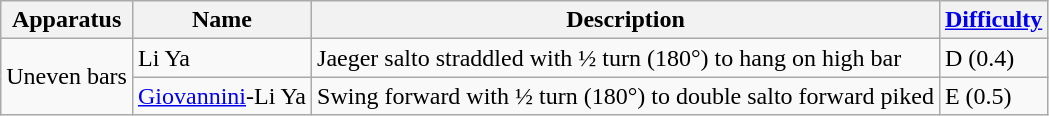<table class="wikitable">
<tr>
<th>Apparatus</th>
<th>Name</th>
<th>Description</th>
<th><a href='#'>Difficulty</a></th>
</tr>
<tr>
<td rowspan="2">Uneven bars</td>
<td>Li Ya</td>
<td>Jaeger salto straddled with ½ turn (180°) to hang on high bar</td>
<td>D (0.4)</td>
</tr>
<tr>
<td><a href='#'>Giovannini</a>-Li Ya</td>
<td>Swing forward with ½ turn (180°) to double salto forward piked</td>
<td>E (0.5)</td>
</tr>
</table>
